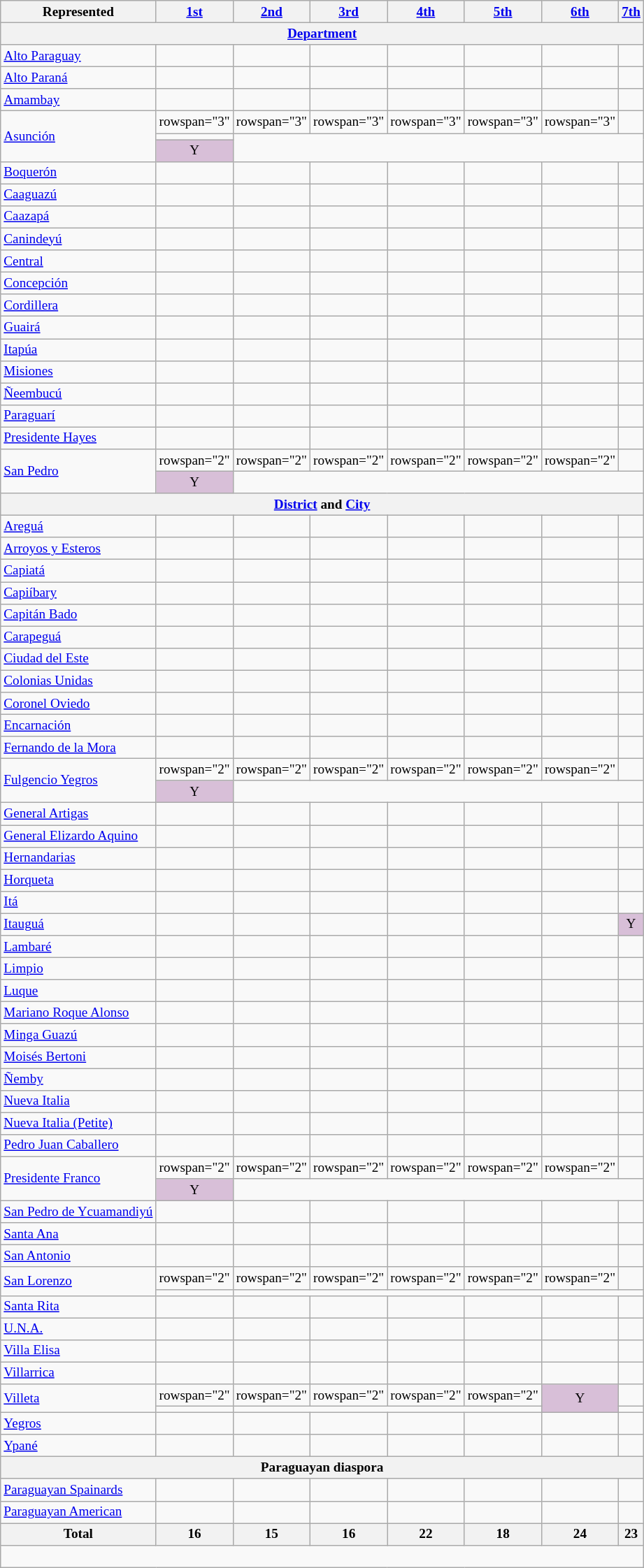<table class="wikitable sortable" style="font-size: 80%;">
<tr>
<th>Represented</th>
<th><a href='#'>1st</a></th>
<th><a href='#'>2nd</a></th>
<th><a href='#'>3rd</a></th>
<th><a href='#'>4th</a></th>
<th><a href='#'>5th</a></th>
<th><a href='#'>6th</a></th>
<th><a href='#'>7th</a></th>
</tr>
<tr>
<th colspan=8><a href='#'>Department</a></th>
</tr>
<tr>
<td><a href='#'>Alto Paraguay</a></td>
<td></td>
<td></td>
<td></td>
<td></td>
<td></td>
<td></td>
<td></td>
</tr>
<tr>
<td><a href='#'>Alto Paraná</a></td>
<td></td>
<td></td>
<td></td>
<td></td>
<td></td>
<td></td>
<td></td>
</tr>
<tr>
<td><a href='#'>Amambay</a></td>
<td></td>
<td></td>
<td></td>
<td></td>
<td></td>
<td></td>
<td></td>
</tr>
<tr>
<td rowspan="3"><a href='#'>Asunción</a></td>
<td>rowspan="3" </td>
<td>rowspan="3" </td>
<td>rowspan="3" </td>
<td>rowspan="3" </td>
<td>rowspan="3" </td>
<td>rowspan="3" </td>
<td></td>
</tr>
<tr>
<td></td>
</tr>
<tr>
<td bgcolor=#D8BFD8 align=center>Y</td>
</tr>
<tr>
<td><a href='#'>Boquerón</a></td>
<td></td>
<td></td>
<td></td>
<td></td>
<td></td>
<td></td>
<td></td>
</tr>
<tr>
<td><a href='#'>Caaguazú</a></td>
<td></td>
<td></td>
<td></td>
<td></td>
<td></td>
<td></td>
<td></td>
</tr>
<tr>
<td><a href='#'>Caazapá</a></td>
<td></td>
<td></td>
<td></td>
<td></td>
<td></td>
<td></td>
<td></td>
</tr>
<tr>
<td><a href='#'>Canindeyú</a></td>
<td></td>
<td></td>
<td></td>
<td></td>
<td></td>
<td></td>
<td></td>
</tr>
<tr>
<td><a href='#'>Central</a></td>
<td></td>
<td></td>
<td></td>
<td></td>
<td></td>
<td></td>
<td></td>
</tr>
<tr>
<td><a href='#'>Concepción</a></td>
<td></td>
<td></td>
<td></td>
<td></td>
<td></td>
<td></td>
<td></td>
</tr>
<tr>
<td><a href='#'>Cordillera</a></td>
<td></td>
<td></td>
<td></td>
<td></td>
<td></td>
<td></td>
<td></td>
</tr>
<tr>
<td><a href='#'>Guairá</a></td>
<td></td>
<td></td>
<td></td>
<td></td>
<td></td>
<td></td>
<td></td>
</tr>
<tr>
<td><a href='#'>Itapúa</a></td>
<td></td>
<td></td>
<td></td>
<td></td>
<td></td>
<td></td>
<td></td>
</tr>
<tr>
<td><a href='#'>Misiones</a></td>
<td></td>
<td></td>
<td></td>
<td></td>
<td></td>
<td></td>
<td></td>
</tr>
<tr>
<td><a href='#'>Ñeembucú</a></td>
<td></td>
<td></td>
<td></td>
<td></td>
<td></td>
<td></td>
<td></td>
</tr>
<tr>
<td><a href='#'>Paraguarí</a></td>
<td></td>
<td></td>
<td></td>
<td></td>
<td></td>
<td></td>
<td></td>
</tr>
<tr>
<td><a href='#'>Presidente Hayes</a></td>
<td></td>
<td></td>
<td></td>
<td></td>
<td></td>
<td></td>
<td></td>
</tr>
<tr>
<td rowspan="2"><a href='#'>San Pedro</a></td>
<td>rowspan="2" </td>
<td>rowspan="2" </td>
<td>rowspan="2" </td>
<td>rowspan="2" </td>
<td>rowspan="2" </td>
<td>rowspan="2" </td>
<td></td>
</tr>
<tr>
<td bgcolor=#D8BFD8 align=center>Y</td>
</tr>
<tr>
<th colspan=8><a href='#'> District</a> and <a href='#'>City</a></th>
</tr>
<tr>
<td><a href='#'>Areguá</a></td>
<td></td>
<td></td>
<td></td>
<td></td>
<td></td>
<td></td>
<td></td>
</tr>
<tr>
<td><a href='#'>Arroyos y Esteros</a></td>
<td></td>
<td></td>
<td></td>
<td></td>
<td></td>
<td></td>
<td></td>
</tr>
<tr>
<td><a href='#'>Capiatá</a></td>
<td></td>
<td></td>
<td></td>
<td></td>
<td></td>
<td></td>
<td></td>
</tr>
<tr>
<td><a href='#'>Capiíbary</a></td>
<td></td>
<td></td>
<td></td>
<td></td>
<td></td>
<td></td>
<td></td>
</tr>
<tr>
<td><a href='#'>Capitán Bado</a></td>
<td></td>
<td></td>
<td></td>
<td></td>
<td></td>
<td></td>
<td></td>
</tr>
<tr>
<td><a href='#'>Carapeguá</a></td>
<td></td>
<td></td>
<td></td>
<td></td>
<td></td>
<td></td>
<td></td>
</tr>
<tr>
<td><a href='#'>Ciudad del Este</a></td>
<td></td>
<td></td>
<td></td>
<td></td>
<td></td>
<td></td>
<td></td>
</tr>
<tr>
<td><a href='#'>Colonias Unidas</a></td>
<td></td>
<td></td>
<td></td>
<td></td>
<td></td>
<td></td>
<td></td>
</tr>
<tr>
<td><a href='#'>Coronel Oviedo</a></td>
<td></td>
<td></td>
<td></td>
<td></td>
<td></td>
<td></td>
<td></td>
</tr>
<tr>
<td><a href='#'>Encarnación</a></td>
<td></td>
<td></td>
<td></td>
<td></td>
<td></td>
<td></td>
<td></td>
</tr>
<tr>
<td><a href='#'>Fernando de la Mora</a></td>
<td></td>
<td></td>
<td></td>
<td></td>
<td></td>
<td></td>
<td></td>
</tr>
<tr>
<td rowspan="2"><a href='#'>Fulgencio Yegros</a></td>
<td>rowspan="2" </td>
<td>rowspan="2" </td>
<td>rowspan="2" </td>
<td>rowspan="2" </td>
<td>rowspan="2" </td>
<td>rowspan="2" </td>
<td></td>
</tr>
<tr>
<td bgcolor=#D8BFD8 align=center>Y</td>
</tr>
<tr>
<td><a href='#'>General Artigas</a></td>
<td></td>
<td></td>
<td></td>
<td></td>
<td></td>
<td></td>
<td></td>
</tr>
<tr>
<td><a href='#'>General Elizardo Aquino</a></td>
<td></td>
<td></td>
<td></td>
<td></td>
<td></td>
<td></td>
<td></td>
</tr>
<tr>
<td><a href='#'>Hernandarias</a></td>
<td></td>
<td></td>
<td></td>
<td></td>
<td></td>
<td></td>
<td></td>
</tr>
<tr>
<td><a href='#'>Horqueta</a></td>
<td></td>
<td></td>
<td></td>
<td></td>
<td></td>
<td></td>
<td></td>
</tr>
<tr>
<td><a href='#'>Itá</a></td>
<td></td>
<td></td>
<td></td>
<td></td>
<td></td>
<td></td>
<td></td>
</tr>
<tr>
<td><a href='#'>Itauguá</a></td>
<td></td>
<td></td>
<td></td>
<td></td>
<td></td>
<td></td>
<td bgcolor=#D8BFD8 align=center>Y</td>
</tr>
<tr>
<td><a href='#'>Lambaré</a></td>
<td></td>
<td></td>
<td></td>
<td></td>
<td></td>
<td></td>
<td></td>
</tr>
<tr>
<td><a href='#'>Limpio</a></td>
<td></td>
<td></td>
<td></td>
<td></td>
<td></td>
<td></td>
<td></td>
</tr>
<tr>
<td><a href='#'>Luque</a></td>
<td></td>
<td></td>
<td></td>
<td></td>
<td></td>
<td></td>
<td></td>
</tr>
<tr>
<td><a href='#'>Mariano Roque Alonso</a></td>
<td></td>
<td></td>
<td></td>
<td></td>
<td></td>
<td></td>
<td></td>
</tr>
<tr>
<td><a href='#'>Minga Guazú</a></td>
<td></td>
<td></td>
<td></td>
<td></td>
<td></td>
<td></td>
<td></td>
</tr>
<tr>
<td><a href='#'>Moisés Bertoni</a></td>
<td></td>
<td></td>
<td></td>
<td></td>
<td></td>
<td></td>
<td></td>
</tr>
<tr>
<td><a href='#'>Ñemby</a></td>
<td></td>
<td></td>
<td></td>
<td></td>
<td></td>
<td></td>
<td></td>
</tr>
<tr>
<td><a href='#'>Nueva Italia</a></td>
<td></td>
<td></td>
<td></td>
<td></td>
<td></td>
<td></td>
<td></td>
</tr>
<tr>
<td><a href='#'>Nueva Italia (Petite)</a></td>
<td></td>
<td></td>
<td></td>
<td></td>
<td></td>
<td></td>
<td></td>
</tr>
<tr>
<td><a href='#'>Pedro Juan Caballero</a></td>
<td></td>
<td></td>
<td></td>
<td></td>
<td></td>
<td></td>
<td></td>
</tr>
<tr>
<td rowspan="2"><a href='#'>Presidente Franco</a></td>
<td>rowspan="2" </td>
<td>rowspan="2" </td>
<td>rowspan="2" </td>
<td>rowspan="2" </td>
<td>rowspan="2" </td>
<td>rowspan="2" </td>
<td></td>
</tr>
<tr>
<td bgcolor=#D8BFD8 align=center>Y</td>
</tr>
<tr>
<td><a href='#'>San Pedro de Ycuamandiyú</a></td>
<td></td>
<td></td>
<td></td>
<td></td>
<td></td>
<td></td>
<td></td>
</tr>
<tr>
<td><a href='#'>Santa Ana</a></td>
<td></td>
<td></td>
<td></td>
<td></td>
<td></td>
<td></td>
<td></td>
</tr>
<tr>
<td><a href='#'>San Antonio</a></td>
<td></td>
<td></td>
<td></td>
<td></td>
<td></td>
<td></td>
<td></td>
</tr>
<tr>
<td rowspan="2"><a href='#'>San Lorenzo</a></td>
<td>rowspan="2" </td>
<td>rowspan="2" </td>
<td>rowspan="2" </td>
<td>rowspan="2" </td>
<td>rowspan="2" </td>
<td>rowspan="2" </td>
<td></td>
</tr>
<tr>
<td></td>
</tr>
<tr>
<td {{flagicon image><a href='#'>Santa Rita</a></td>
<td></td>
<td></td>
<td></td>
<td></td>
<td></td>
<td></td>
<td></td>
</tr>
<tr>
<td><a href='#'>U.N.A.</a></td>
<td></td>
<td></td>
<td></td>
<td></td>
<td></td>
<td></td>
<td></td>
</tr>
<tr>
<td><a href='#'>Villa Elisa</a></td>
<td></td>
<td></td>
<td></td>
<td></td>
<td></td>
<td></td>
<td></td>
</tr>
<tr>
<td><a href='#'>Villarrica</a></td>
<td></td>
<td></td>
<td></td>
<td></td>
<td></td>
<td></td>
<td></td>
</tr>
<tr>
<td rowspan="2"><a href='#'>Villeta</a></td>
<td>rowspan="2" </td>
<td>rowspan="2" </td>
<td>rowspan="2" </td>
<td>rowspan="2" </td>
<td>rowspan="2" </td>
<td rowspan="2" bgcolor=#D8BFD8 align=center>Y</td>
<td></td>
</tr>
<tr>
<td></td>
</tr>
<tr>
<td {{flagicon image><a href='#'>Yegros</a></td>
<td></td>
<td></td>
<td></td>
<td></td>
<td></td>
<td></td>
<td></td>
</tr>
<tr>
<td><a href='#'>Ypané</a></td>
<td></td>
<td></td>
<td></td>
<td></td>
<td></td>
<td></td>
<td></td>
</tr>
<tr>
<th colspan=8>Paraguayan diaspora</th>
</tr>
<tr>
<td><a href='#'>Paraguayan Spainards</a></td>
<td></td>
<td></td>
<td></td>
<td></td>
<td></td>
<td></td>
<td></td>
</tr>
<tr>
<td><a href='#'>Paraguayan American</a></td>
<td></td>
<td></td>
<td></td>
<td></td>
<td></td>
<td></td>
<td></td>
</tr>
<tr>
<th>Total</th>
<th>16</th>
<th>15</th>
<th>16</th>
<th>22</th>
<th>18</th>
<th>24</th>
<th>23</th>
</tr>
<tr>
<td colspan="9" align=left><br></td>
</tr>
</table>
